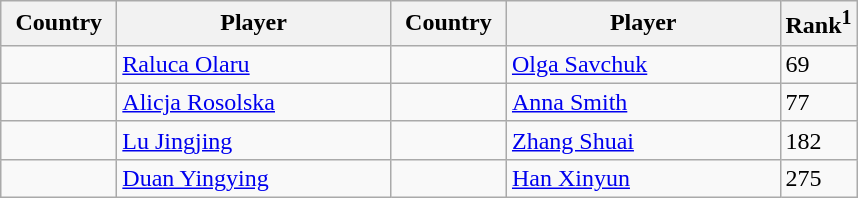<table class="sortable wikitable">
<tr>
<th style="width:70px;">Country</th>
<th style="width:175px;">Player</th>
<th style="width:70px;">Country</th>
<th style="width:175px;">Player</th>
<th>Rank<sup>1</sup></th>
</tr>
<tr>
<td></td>
<td><a href='#'>Raluca Olaru</a></td>
<td></td>
<td><a href='#'>Olga Savchuk</a></td>
<td>69</td>
</tr>
<tr>
<td></td>
<td><a href='#'>Alicja Rosolska</a></td>
<td></td>
<td><a href='#'>Anna Smith</a></td>
<td>77</td>
</tr>
<tr>
<td></td>
<td><a href='#'>Lu Jingjing</a></td>
<td></td>
<td><a href='#'>Zhang Shuai</a></td>
<td>182</td>
</tr>
<tr>
<td></td>
<td><a href='#'>Duan Yingying</a></td>
<td></td>
<td><a href='#'>Han Xinyun</a></td>
<td>275</td>
</tr>
</table>
